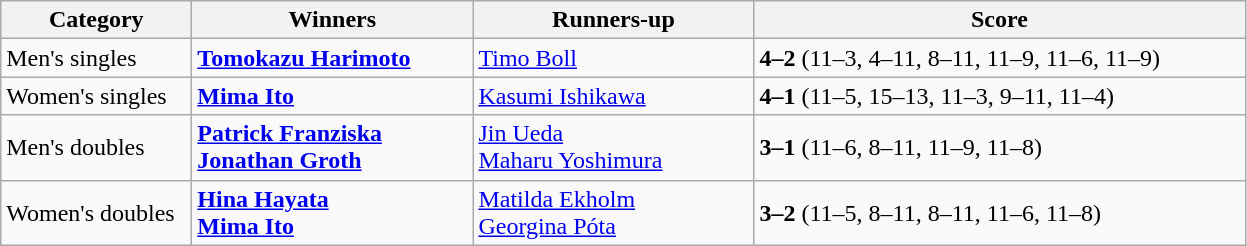<table class=wikitable style="white-space:nowrap;">
<tr>
<th scope="col" style="width: 120px;">Category</th>
<th scope="col" style="width: 180px;">Winners</th>
<th scope="col" style="width: 180px;">Runners-up</th>
<th scope="col" style="width: 320px;">Score</th>
</tr>
<tr>
<td>Men's singles</td>
<td> <strong><a href='#'>Tomokazu Harimoto</a></strong></td>
<td> <a href='#'>Timo Boll</a></td>
<td><strong>4–2</strong> (11–3, 4–11, 8–11, 11–9, 11–6, 11–9)</td>
</tr>
<tr>
<td>Women's singles</td>
<td> <strong><a href='#'>Mima Ito</a></strong></td>
<td> <a href='#'>Kasumi Ishikawa</a></td>
<td><strong>4–1</strong> (11–5, 15–13, 11–3, 9–11, 11–4)</td>
</tr>
<tr>
<td>Men's doubles</td>
<td> <strong><a href='#'>Patrick Franziska</a></strong><br> <strong><a href='#'>Jonathan Groth</a></strong></td>
<td> <a href='#'>Jin Ueda</a><br> <a href='#'>Maharu Yoshimura</a></td>
<td><strong>3–1</strong> (11–6, 8–11, 11–9, 11–8)</td>
</tr>
<tr>
<td>Women's doubles</td>
<td> <strong><a href='#'>Hina Hayata</a></strong><br> <strong><a href='#'>Mima Ito</a></strong></td>
<td> <a href='#'>Matilda Ekholm</a><br> <a href='#'>Georgina Póta</a></td>
<td><strong>3–2</strong> (11–5, 8–11, 8–11, 11–6, 11–8)</td>
</tr>
</table>
